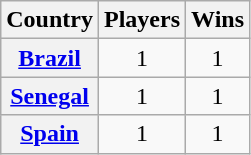<table class="wikitable plainrowheaders" style="text-align:center">
<tr>
<th scope=col>Country</th>
<th scope=col>Players</th>
<th scope=col>Wins</th>
</tr>
<tr>
<th align="left" scope="row"> <a href='#'>Brazil</a></th>
<td align="center">1</td>
<td align="center">1</td>
</tr>
<tr>
<th align="left" scope="row"> <a href='#'>Senegal</a></th>
<td align="center">1</td>
<td align="center">1</td>
</tr>
<tr>
<th align="left" scope="row"> <a href='#'>Spain</a></th>
<td align="center">1</td>
<td align="center">1</td>
</tr>
</table>
